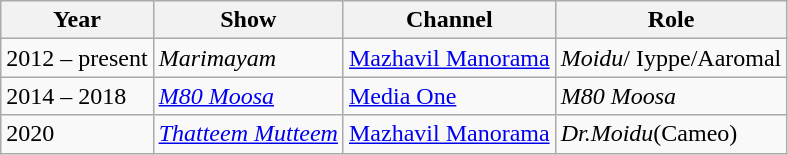<table class="wikitable">
<tr>
<th>Year</th>
<th>Show</th>
<th>Channel</th>
<th>Role</th>
</tr>
<tr>
<td>2012 – present</td>
<td><em>Marimayam</em></td>
<td><a href='#'>Mazhavil Manorama</a></td>
<td><em>Moidu</em>/ Iyppe/Aaromal</td>
</tr>
<tr>
<td>2014 – 2018</td>
<td><em><a href='#'>M80 Moosa</a></em></td>
<td><a href='#'>Media One</a></td>
<td><em>M80 Moosa</em></td>
</tr>
<tr>
<td>2020</td>
<td><em><a href='#'>Thatteem Mutteem</a></em></td>
<td><a href='#'>Mazhavil Manorama</a></td>
<td><em>Dr.Moidu</em>(Cameo)</td>
</tr>
</table>
